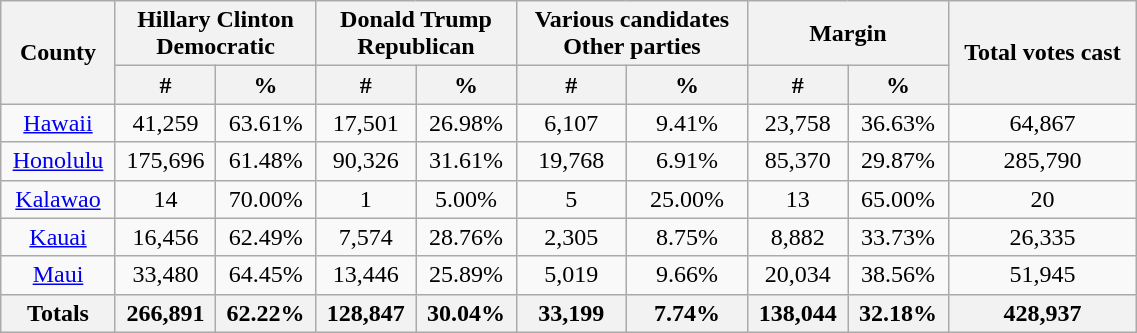<table width="60%"  class="wikitable sortable" style="text-align:center">
<tr>
<th style="text-align:center;" rowspan="2">County</th>
<th style="text-align:center;" colspan="2">Hillary Clinton<br>Democratic</th>
<th style="text-align:center;" colspan="2">Donald Trump<br>Republican</th>
<th style="text-align:center;" colspan="2">Various candidates<br>Other parties</th>
<th style="text-align:center;" colspan="2">Margin</th>
<th style="text-align:center;" rowspan="2">Total votes cast</th>
</tr>
<tr>
<th style="text-align:center;" data-sort-type="number">#</th>
<th style="text-align:center;" data-sort-type="number">%</th>
<th style="text-align:center;" data-sort-type="number">#</th>
<th style="text-align:center;" data-sort-type="number">%</th>
<th style="text-align:center;" data-sort-type="number">#</th>
<th style="text-align:center;" data-sort-type="number">%</th>
<th style="text-align:center;" data-sort-type="number">#</th>
<th style="text-align:center;" data-sort-type="number">%</th>
</tr>
<tr style="text-align:center;">
<td><a href='#'>Hawaii</a></td>
<td>41,259</td>
<td>63.61%</td>
<td>17,501</td>
<td>26.98%</td>
<td>6,107</td>
<td>9.41%</td>
<td>23,758</td>
<td>36.63%</td>
<td>64,867</td>
</tr>
<tr style="text-align:center;">
<td><a href='#'>Honolulu</a></td>
<td>175,696</td>
<td>61.48%</td>
<td>90,326</td>
<td>31.61%</td>
<td>19,768</td>
<td>6.91%</td>
<td>85,370</td>
<td>29.87%</td>
<td>285,790</td>
</tr>
<tr style="text-align:center;">
<td><a href='#'>Kalawao</a></td>
<td>14</td>
<td>70.00%</td>
<td>1</td>
<td>5.00%</td>
<td>5</td>
<td>25.00%</td>
<td>13</td>
<td>65.00%</td>
<td>20</td>
</tr>
<tr style="text-align:center;">
<td><a href='#'>Kauai</a></td>
<td>16,456</td>
<td>62.49%</td>
<td>7,574</td>
<td>28.76%</td>
<td>2,305</td>
<td>8.75%</td>
<td>8,882</td>
<td>33.73%</td>
<td>26,335</td>
</tr>
<tr style="text-align:center;">
<td><a href='#'>Maui</a></td>
<td>33,480</td>
<td>64.45%</td>
<td>13,446</td>
<td>25.89%</td>
<td>5,019</td>
<td>9.66%</td>
<td>20,034</td>
<td>38.56%</td>
<td>51,945</td>
</tr>
<tr>
<th>Totals</th>
<th>266,891</th>
<th>62.22%</th>
<th>128,847</th>
<th>30.04%</th>
<th>33,199</th>
<th>7.74%</th>
<th>138,044</th>
<th>32.18%</th>
<th>428,937</th>
</tr>
</table>
